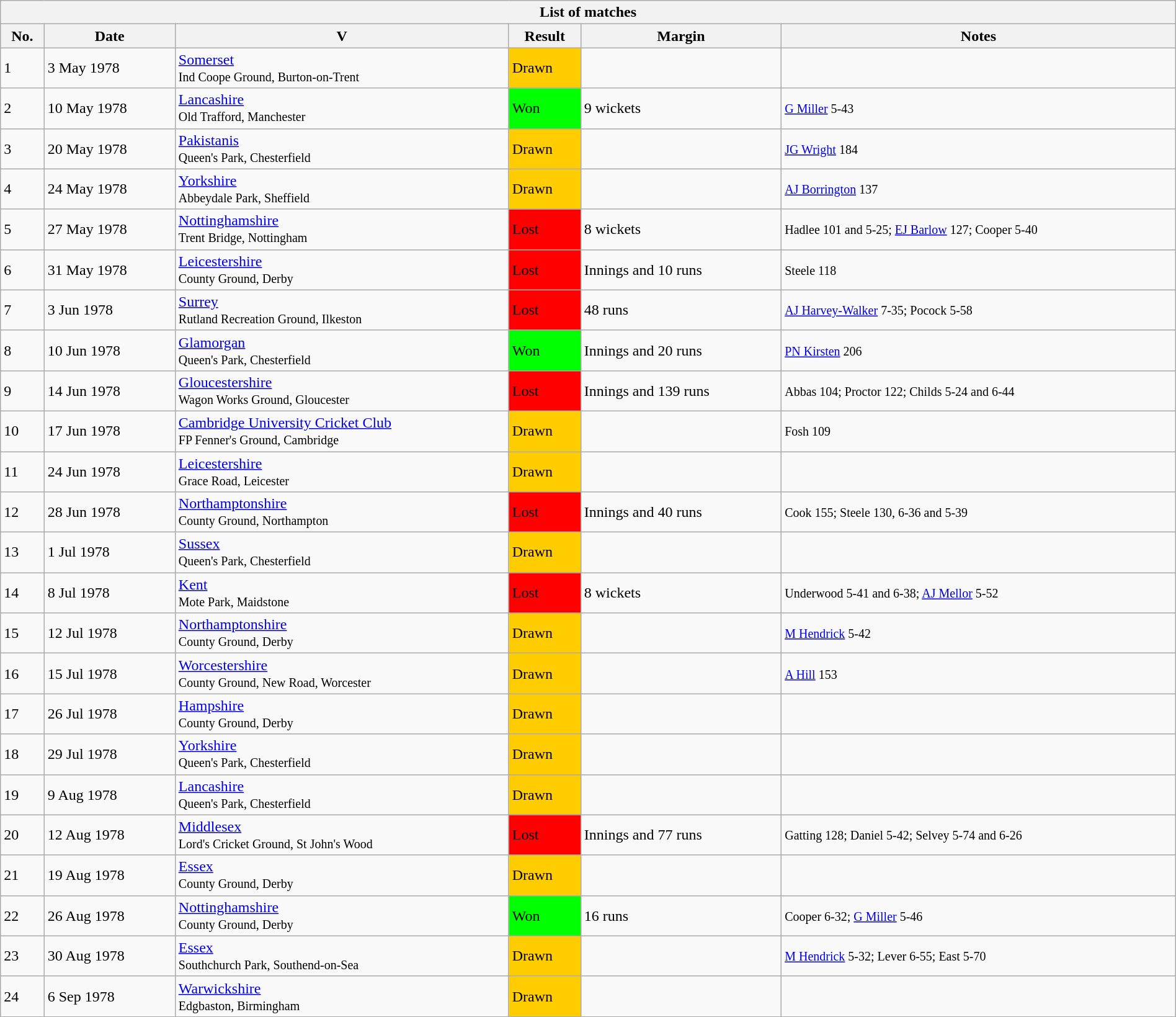<table class="wikitable" width="100%">
<tr>
<th bgcolor="#efefef" colspan=6>List of matches</th>
</tr>
<tr bgcolor="#efefef">
<th>No.</th>
<th>Date</th>
<th>V</th>
<th>Result</th>
<th>Margin</th>
<th>Notes</th>
</tr>
<tr>
<td>1</td>
<td>3 May 1978</td>
<td><a href='#'>Somerset</a><br><small>Ind Coope Ground, Burton-on-Trent </small></td>
<td bgcolor="#FFCC00">Drawn</td>
<td></td>
<td></td>
</tr>
<tr>
<td>2</td>
<td>10 May 1978</td>
<td><a href='#'>Lancashire</a> <br><small>Old Trafford, Manchester </small></td>
<td bgcolor="#00FF00">Won</td>
<td>9 wickets</td>
<td><small><a href='#'>G Miller</a> 5-43 </small></td>
</tr>
<tr>
<td>3</td>
<td>20 May 1978</td>
<td><a href='#'>Pakistanis</a> <br><small>Queen's Park, Chesterfield</small></td>
<td bgcolor="#FFCC00">Drawn</td>
<td></td>
<td><small><a href='#'>JG Wright</a> 184 </small></td>
</tr>
<tr>
<td>4</td>
<td>24 May 1978</td>
<td><a href='#'>Yorkshire</a><br><small>Abbeydale Park, Sheffield </small></td>
<td bgcolor="#FFCC00">Drawn</td>
<td></td>
<td><small><a href='#'>AJ Borrington</a> 137 </small></td>
</tr>
<tr>
<td>5</td>
<td>27 May 1978</td>
<td><a href='#'>Nottinghamshire</a> <br><small>Trent Bridge, Nottingham </small></td>
<td bgcolor="#FF0000">Lost</td>
<td>8 wickets</td>
<td><small>Hadlee 101 and 5-25; <a href='#'>EJ Barlow</a> 127; Cooper 5-40</small></td>
</tr>
<tr>
<td>6</td>
<td>31 May 1978</td>
<td><a href='#'>Leicestershire</a><br><small>County Ground, Derby </small></td>
<td bgcolor="#FF0000">Lost</td>
<td>Innings and 10 runs</td>
<td><small>Steele 118 </small></td>
</tr>
<tr>
<td>7</td>
<td>3 Jun 1978</td>
<td><a href='#'>Surrey</a> <br><small>Rutland Recreation Ground, Ilkeston </small></td>
<td bgcolor="#FF0000">Lost</td>
<td>48 runs</td>
<td><small><a href='#'>AJ Harvey-Walker</a> 7-35; Pocock 5-58 </small></td>
</tr>
<tr>
<td>8</td>
<td>10 Jun 1978</td>
<td><a href='#'>Glamorgan</a> <br> <small>Queen's Park, Chesterfield </small></td>
<td bgcolor="#00FF00">Won</td>
<td>Innings and 20 runs</td>
<td><small><a href='#'>PN Kirsten</a> 206 </small></td>
</tr>
<tr>
<td>9</td>
<td>14 Jun 1978</td>
<td><a href='#'>Gloucestershire</a> <br><small>Wagon Works Ground, Gloucester </small></td>
<td bgcolor="#FF0000">Lost</td>
<td>Innings and 139 runs</td>
<td><small>Abbas 104; Proctor 122; Childs 5-24 and 6-44 </small></td>
</tr>
<tr>
<td>10</td>
<td>17 Jun 1978</td>
<td><a href='#'>Cambridge University Cricket Club</a> <br><small>FP Fenner's Ground, Cambridge </small></td>
<td bgcolor="#FFCC00">Drawn</td>
<td></td>
<td><small>Fosh 109 </small></td>
</tr>
<tr>
<td>11</td>
<td>24 Jun 1978</td>
<td><a href='#'>Leicestershire</a><br><small>Grace Road, Leicester </small></td>
<td bgcolor="#FFCC00">Drawn</td>
<td></td>
<td></td>
</tr>
<tr>
<td>12</td>
<td>28 Jun 1978</td>
<td><a href='#'>Northamptonshire</a> <br><small>County Ground, Northampton </small></td>
<td bgcolor="#FF0000">Lost</td>
<td>Innings and 40 runs</td>
<td><small>Cook 155; Steele 130, 6-36 and 5-39 </small></td>
</tr>
<tr>
<td>13</td>
<td>1 Jul 1978</td>
<td><a href='#'>Sussex</a> <br><small>Queen's Park, Chesterfield </small></td>
<td bgcolor="#FFCC00">Drawn</td>
<td></td>
<td></td>
</tr>
<tr>
<td>14</td>
<td>8 Jul 1978</td>
<td><a href='#'>Kent</a> <br><small>Mote Park, Maidstone</small></td>
<td bgcolor="#FF0000">Lost</td>
<td>8 wickets</td>
<td><small>Underwood 5-41 and 6-38; <a href='#'>AJ Mellor</a> 5-52 </small></td>
</tr>
<tr>
<td>15</td>
<td>12 Jul 1978</td>
<td><a href='#'>Northamptonshire</a> <br><small>County Ground, Derby </small></td>
<td bgcolor="#FFCC00">Drawn</td>
<td></td>
<td><small><a href='#'>M Hendrick</a> 5-42 </small></td>
</tr>
<tr>
<td>16</td>
<td>15 Jul 1978</td>
<td><a href='#'>Worcestershire</a><br><small>County Ground, New Road, Worcester </small></td>
<td bgcolor="#FFCC00">Drawn</td>
<td></td>
<td><small><a href='#'>A Hill</a> 153 </small></td>
</tr>
<tr>
<td>17</td>
<td>26 Jul 1978</td>
<td><a href='#'>Hampshire</a><br><small>County Ground, Derby </small></td>
<td bgcolor="#FFCC00">Drawn</td>
<td></td>
<td></td>
</tr>
<tr>
<td>18</td>
<td>29 Jul 1978</td>
<td><a href='#'>Yorkshire</a><br><small>Queen's Park, Chesterfield </small></td>
<td bgcolor="#FFCC00">Drawn</td>
<td></td>
<td></td>
</tr>
<tr>
<td>19</td>
<td>9 Aug 1978</td>
<td><a href='#'>Lancashire</a> <br><small>Queen's Park, Chesterfield </small></td>
<td bgcolor="#FFCC00">Drawn</td>
<td></td>
<td></td>
</tr>
<tr>
<td>20</td>
<td>12 Aug 1978</td>
<td><a href='#'>Middlesex</a> <br><small>Lord's Cricket Ground, St John's Wood </small></td>
<td bgcolor="#FF0000">Lost</td>
<td>Innings and 77 runs</td>
<td><small>Gatting 128; Daniel 5-42; Selvey 5-74 and 6-26</small></td>
</tr>
<tr>
<td>21</td>
<td>19 Aug 1978</td>
<td><a href='#'>Essex</a> <br><small>County Ground, Derby </small></td>
<td bgcolor="#FFCC00">Drawn</td>
<td></td>
<td></td>
</tr>
<tr>
<td>22</td>
<td>26 Aug 1978</td>
<td><a href='#'>Nottinghamshire</a> <br><small>County Ground, Derby </small></td>
<td bgcolor="#00FF00">Won</td>
<td>16 runs</td>
<td><small>Cooper 6-32; <a href='#'>G Miller</a> 5-46 </small></td>
</tr>
<tr>
<td>23</td>
<td>30 Aug 1978</td>
<td><a href='#'>Essex</a> <br><small>Southchurch Park, Southend-on-Sea</small></td>
<td bgcolor="#FFCC00">Drawn</td>
<td></td>
<td><small><a href='#'>M Hendrick</a> 5-32; Lever 6-55; East 5-70 </small></td>
</tr>
<tr>
<td>24</td>
<td>6 Sep 1978</td>
<td><a href='#'>Warwickshire</a> <br><small>Edgbaston, Birmingham </small></td>
<td bgcolor="#FFCC00">Drawn</td>
<td></td>
<td></td>
</tr>
</table>
